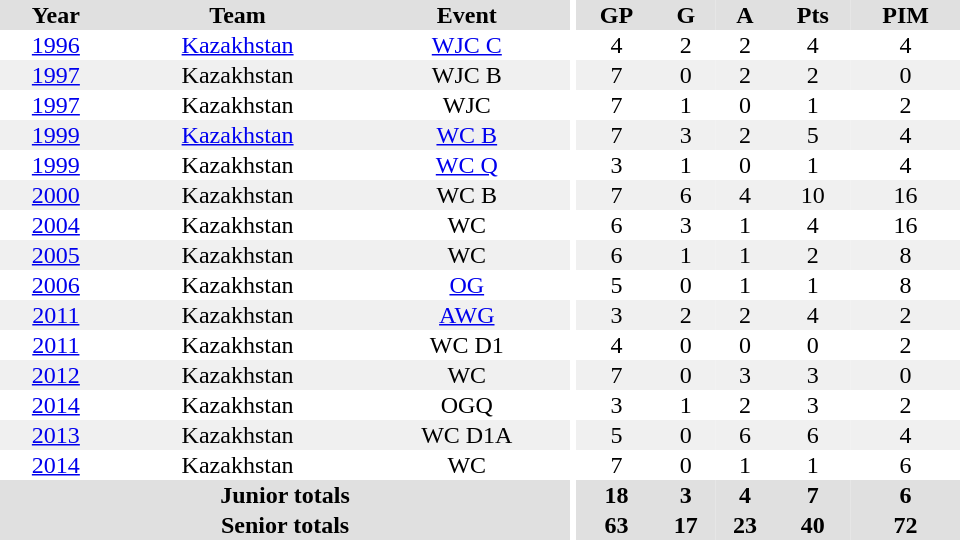<table border="0" cellpadding="1" cellspacing="0" ID="Table3" style="text-align:center; width:40em">
<tr ALIGN="center" bgcolor="#e0e0e0">
<th>Year</th>
<th>Team</th>
<th>Event</th>
<th rowspan="99" bgcolor="#ffffff"></th>
<th>GP</th>
<th>G</th>
<th>A</th>
<th>Pts</th>
<th>PIM</th>
</tr>
<tr>
<td><a href='#'>1996</a></td>
<td><a href='#'>Kazakhstan</a></td>
<td><a href='#'>WJC C</a></td>
<td>4</td>
<td>2</td>
<td>2</td>
<td>4</td>
<td>4</td>
</tr>
<tr bgcolor="#f0f0f0">
<td><a href='#'>1997</a></td>
<td>Kazakhstan</td>
<td>WJC B</td>
<td>7</td>
<td>0</td>
<td>2</td>
<td>2</td>
<td>0</td>
</tr>
<tr>
<td><a href='#'>1997</a></td>
<td>Kazakhstan</td>
<td>WJC</td>
<td>7</td>
<td>1</td>
<td>0</td>
<td>1</td>
<td>2</td>
</tr>
<tr bgcolor="#f0f0f0">
<td><a href='#'>1999</a></td>
<td><a href='#'>Kazakhstan</a></td>
<td><a href='#'>WC B</a></td>
<td>7</td>
<td>3</td>
<td>2</td>
<td>5</td>
<td>4</td>
</tr>
<tr>
<td><a href='#'>1999</a></td>
<td>Kazakhstan</td>
<td><a href='#'>WC Q</a></td>
<td>3</td>
<td>1</td>
<td>0</td>
<td>1</td>
<td>4</td>
</tr>
<tr bgcolor="#f0f0f0">
<td><a href='#'>2000</a></td>
<td>Kazakhstan</td>
<td>WC B</td>
<td>7</td>
<td>6</td>
<td>4</td>
<td>10</td>
<td>16</td>
</tr>
<tr>
<td><a href='#'>2004</a></td>
<td>Kazakhstan</td>
<td>WC</td>
<td>6</td>
<td>3</td>
<td>1</td>
<td>4</td>
<td>16</td>
</tr>
<tr bgcolor="#f0f0f0">
<td><a href='#'>2005</a></td>
<td>Kazakhstan</td>
<td>WC</td>
<td>6</td>
<td>1</td>
<td>1</td>
<td>2</td>
<td>8</td>
</tr>
<tr>
<td><a href='#'>2006</a></td>
<td>Kazakhstan</td>
<td><a href='#'>OG</a></td>
<td>5</td>
<td>0</td>
<td>1</td>
<td>1</td>
<td>8</td>
</tr>
<tr bgcolor="#f0f0f0">
<td><a href='#'>2011</a></td>
<td>Kazakhstan</td>
<td><a href='#'>AWG</a></td>
<td>3</td>
<td>2</td>
<td>2</td>
<td>4</td>
<td>2</td>
</tr>
<tr>
<td><a href='#'>2011</a></td>
<td>Kazakhstan</td>
<td>WC D1</td>
<td>4</td>
<td>0</td>
<td>0</td>
<td>0</td>
<td>2</td>
</tr>
<tr bgcolor="#f0f0f0">
<td><a href='#'>2012</a></td>
<td>Kazakhstan</td>
<td>WC</td>
<td>7</td>
<td>0</td>
<td>3</td>
<td>3</td>
<td>0</td>
</tr>
<tr>
<td><a href='#'>2014</a></td>
<td>Kazakhstan</td>
<td>OGQ</td>
<td>3</td>
<td>1</td>
<td>2</td>
<td>3</td>
<td>2</td>
</tr>
<tr bgcolor="#f0f0f0">
<td><a href='#'>2013</a></td>
<td>Kazakhstan</td>
<td>WC D1A</td>
<td>5</td>
<td>0</td>
<td>6</td>
<td>6</td>
<td>4</td>
</tr>
<tr>
<td><a href='#'>2014</a></td>
<td>Kazakhstan</td>
<td>WC</td>
<td>7</td>
<td>0</td>
<td>1</td>
<td>1</td>
<td>6</td>
</tr>
<tr style="background: #e0e0e0;">
<th colspan="3">Junior totals</th>
<th>18</th>
<th>3</th>
<th>4</th>
<th>7</th>
<th>6</th>
</tr>
<tr style="background: #e0e0e0;">
<th colspan="3">Senior totals</th>
<th>63</th>
<th>17</th>
<th>23</th>
<th>40</th>
<th>72</th>
</tr>
</table>
